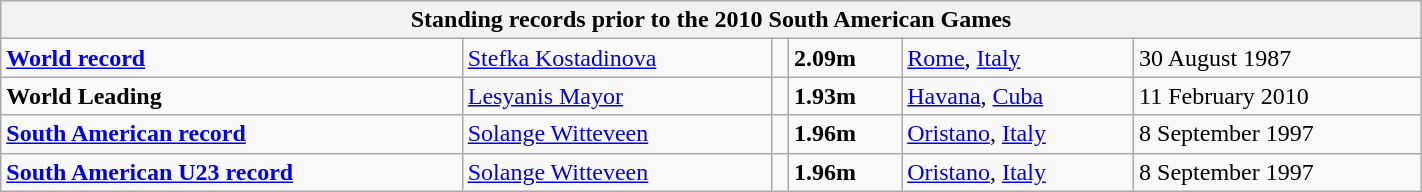<table class="wikitable" width=75%>
<tr>
<th colspan="6">Standing records prior to the 2010 South American Games</th>
</tr>
<tr>
<td><strong><a href='#'>World record</a></strong></td>
<td><a href='#'>Stefka Kostadinova</a></td>
<td align=left></td>
<td><strong>2.09m</strong></td>
<td><a href='#'>Rome</a>, <a href='#'>Italy</a></td>
<td>30 August 1987</td>
</tr>
<tr>
<td><strong>World Leading</strong></td>
<td><a href='#'>Lesyanis Mayor</a></td>
<td align=left></td>
<td><strong>1.93m</strong></td>
<td><a href='#'>Havana</a>, <a href='#'>Cuba</a></td>
<td>11 February 2010</td>
</tr>
<tr>
<td><strong><a href='#'>South American record</a></strong></td>
<td><a href='#'>Solange Witteveen</a></td>
<td align=left></td>
<td><strong>1.96m</strong></td>
<td><a href='#'>Oristano</a>, <a href='#'>Italy</a></td>
<td>8 September 1997</td>
</tr>
<tr>
<td><strong><a href='#'>South American U23 record</a></strong></td>
<td><a href='#'>Solange Witteveen</a></td>
<td align=left></td>
<td><strong>1.96m</strong></td>
<td><a href='#'>Oristano</a>, <a href='#'>Italy</a></td>
<td>8 September 1997</td>
</tr>
</table>
